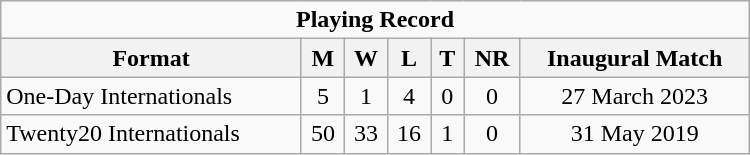<table class="wikitable" style="text-align: center; width: 500px;">
<tr>
<td colspan=7 align="center"><strong>Playing Record</strong></td>
</tr>
<tr>
<th>Format</th>
<th>M</th>
<th>W</th>
<th>L</th>
<th>T</th>
<th>NR</th>
<th>Inaugural Match</th>
</tr>
<tr>
<td align="left">One-Day Internationals</td>
<td>5</td>
<td>1</td>
<td>4</td>
<td>0</td>
<td>0</td>
<td>27 March 2023</td>
</tr>
<tr>
<td align="left">Twenty20 Internationals</td>
<td>50</td>
<td>33</td>
<td>16</td>
<td>1</td>
<td>0</td>
<td>31 May 2019</td>
</tr>
</table>
